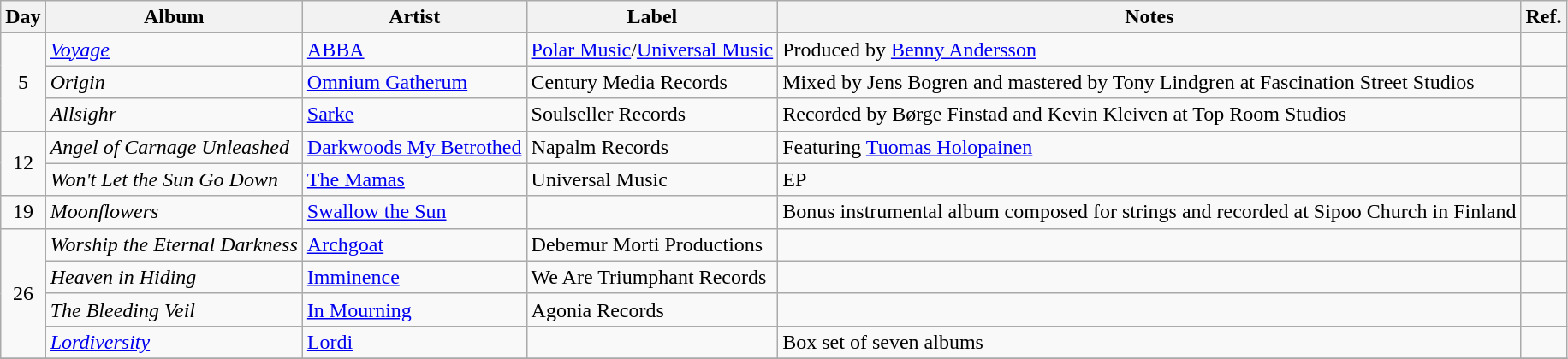<table class="wikitable">
<tr>
<th>Day</th>
<th>Album</th>
<th>Artist</th>
<th>Label</th>
<th>Notes</th>
<th>Ref.</th>
</tr>
<tr>
<td rowspan="3" style="text-align:center;">5</td>
<td><em><a href='#'>Voyage</a></em></td>
<td><a href='#'>ABBA</a></td>
<td><a href='#'>Polar Music</a>/<a href='#'>Universal Music</a></td>
<td>Produced by <a href='#'>Benny Andersson</a></td>
<td></td>
</tr>
<tr>
<td><em>Origin</em></td>
<td><a href='#'>Omnium Gatherum</a></td>
<td>Century Media Records</td>
<td>Mixed by Jens Bogren and mastered by Tony Lindgren at Fascination Street Studios</td>
<td></td>
</tr>
<tr>
<td><em>Allsighr</em></td>
<td><a href='#'>Sarke</a></td>
<td>Soulseller Records</td>
<td>Recorded by Børge Finstad and Kevin Kleiven at Top Room Studios</td>
<td></td>
</tr>
<tr>
<td rowspan="2" style="text-align:center;">12</td>
<td><em>Angel of Carnage Unleashed</em></td>
<td><a href='#'>Darkwoods My Betrothed</a></td>
<td>Napalm Records</td>
<td>Featuring <a href='#'>Tuomas Holopainen</a></td>
<td></td>
</tr>
<tr>
<td><em>Won't Let the Sun Go Down</em></td>
<td><a href='#'>The Mamas</a></td>
<td>Universal Music</td>
<td>EP</td>
<td></td>
</tr>
<tr>
<td rowspan="1" style="text-align:center;">19</td>
<td><em>Moonflowers</em></td>
<td><a href='#'>Swallow the Sun</a></td>
<td></td>
<td>Bonus instrumental album composed for strings and recorded at Sipoo Church in Finland</td>
<td></td>
</tr>
<tr>
<td rowspan="4" style="text-align:center;">26</td>
<td><em>Worship the Eternal Darkness</em></td>
<td><a href='#'>Archgoat</a></td>
<td>Debemur Morti Productions</td>
<td></td>
<td></td>
</tr>
<tr>
<td><em>Heaven in Hiding</em></td>
<td><a href='#'>Imminence</a></td>
<td>We Are Triumphant Records</td>
<td></td>
<td></td>
</tr>
<tr>
<td><em>The Bleeding Veil</em></td>
<td><a href='#'>In Mourning</a></td>
<td>Agonia Records</td>
<td></td>
<td></td>
</tr>
<tr>
<td><em><a href='#'>Lordiversity</a></em></td>
<td><a href='#'>Lordi</a></td>
<td></td>
<td>Box set of seven albums</td>
<td></td>
</tr>
<tr>
</tr>
</table>
